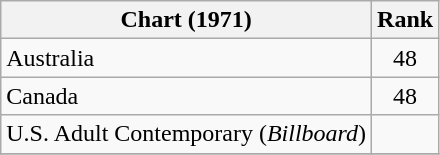<table class="wikitable">
<tr>
<th>Chart (1971)</th>
<th style="text-align:center;">Rank</th>
</tr>
<tr>
<td>Australia </td>
<td style="text-align:center;">48</td>
</tr>
<tr>
<td>Canada </td>
<td style="text-align:center;">48</td>
</tr>
<tr>
<td>U.S. Adult Contemporary (<em>Billboard</em>)</td>
<td></td>
</tr>
<tr>
</tr>
</table>
